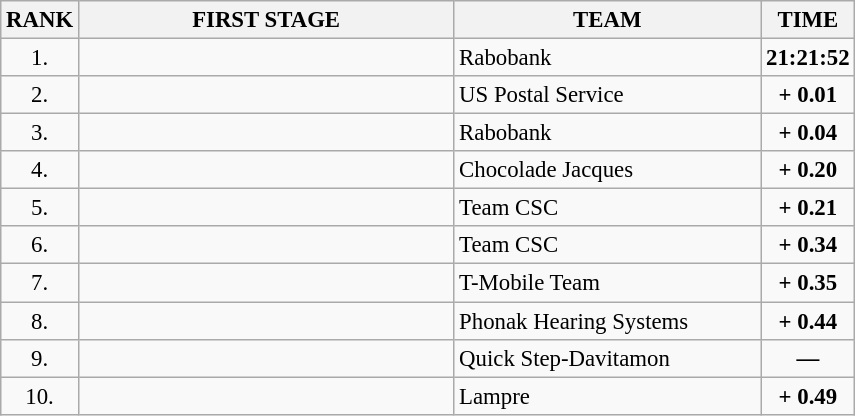<table class="wikitable" style="font-size:95%;">
<tr>
<th>RANK</th>
<th align="left" style="width: 16em">FIRST STAGE</th>
<th align="left" style="width: 13em">TEAM</th>
<th>TIME</th>
</tr>
<tr>
<td align="center">1.</td>
<td></td>
<td>Rabobank</td>
<td align="center"><strong>21:21:52</strong></td>
</tr>
<tr>
<td align="center">2.</td>
<td></td>
<td>US Postal Service</td>
<td align="center"><strong>+ 0.01</strong></td>
</tr>
<tr>
<td align="center">3.</td>
<td></td>
<td>Rabobank</td>
<td align="center"><strong>+ 0.04</strong></td>
</tr>
<tr>
<td align="center">4.</td>
<td></td>
<td>Chocolade Jacques</td>
<td align="center"><strong>+ 0.20</strong></td>
</tr>
<tr>
<td align="center">5.</td>
<td></td>
<td>Team CSC</td>
<td align="center"><strong>+ 0.21</strong></td>
</tr>
<tr>
<td align="center">6.</td>
<td></td>
<td>Team CSC</td>
<td align="center"><strong>+ 0.34</strong></td>
</tr>
<tr>
<td align="center">7.</td>
<td></td>
<td>T-Mobile Team</td>
<td align="center"><strong>+ 0.35</strong></td>
</tr>
<tr>
<td align="center">8.</td>
<td></td>
<td>Phonak Hearing Systems</td>
<td align="center"><strong>+ 0.44</strong></td>
</tr>
<tr>
<td align="center">9.</td>
<td></td>
<td>Quick Step-Davitamon</td>
<td align="center"><strong>—</strong></td>
</tr>
<tr>
<td align="center">10.</td>
<td></td>
<td>Lampre</td>
<td align="center"><strong>+ 0.49</strong></td>
</tr>
</table>
